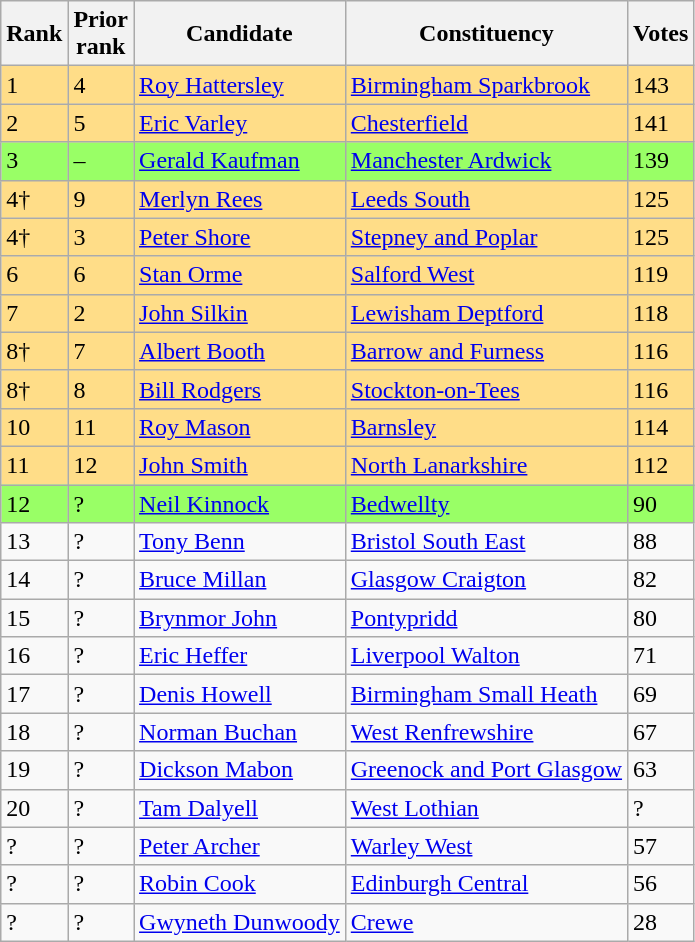<table class="wikitable sortable">
<tr>
<th>Rank<br></th>
<th>Prior<br>rank<br></th>
<th>Candidate<br></th>
<th>Constituency<br></th>
<th>Votes<br></th>
</tr>
<tr bgcolor=ffdd88>
<td>1</td>
<td>4</td>
<td><a href='#'>Roy Hattersley</a></td>
<td><a href='#'>Birmingham Sparkbrook</a></td>
<td>143</td>
</tr>
<tr bgcolor=ffdd88>
<td>2</td>
<td>5</td>
<td><a href='#'>Eric Varley</a></td>
<td><a href='#'>Chesterfield</a></td>
<td>141</td>
</tr>
<tr bgcolor=99ff66>
<td>3</td>
<td>–</td>
<td><a href='#'>Gerald Kaufman</a></td>
<td><a href='#'>Manchester Ardwick</a></td>
<td>139</td>
</tr>
<tr bgcolor=ffdd88>
<td>4†</td>
<td>9</td>
<td><a href='#'>Merlyn Rees</a></td>
<td><a href='#'>Leeds South</a></td>
<td>125</td>
</tr>
<tr bgcolor=ffdd88>
<td>4†</td>
<td>3</td>
<td><a href='#'>Peter Shore</a></td>
<td><a href='#'>Stepney and Poplar</a></td>
<td>125</td>
</tr>
<tr bgcolor=ffdd88>
<td>6</td>
<td>6</td>
<td><a href='#'>Stan Orme</a></td>
<td><a href='#'>Salford West</a></td>
<td>119</td>
</tr>
<tr bgcolor=ffdd88>
<td>7</td>
<td>2</td>
<td><a href='#'>John Silkin</a></td>
<td><a href='#'>Lewisham Deptford</a></td>
<td>118</td>
</tr>
<tr bgcolor=ffdd88>
<td>8†</td>
<td>7</td>
<td><a href='#'>Albert Booth</a></td>
<td><a href='#'>Barrow and Furness</a></td>
<td>116</td>
</tr>
<tr bgcolor=ffdd88>
<td>8†</td>
<td>8</td>
<td><a href='#'>Bill Rodgers</a></td>
<td><a href='#'>Stockton-on-Tees</a></td>
<td>116</td>
</tr>
<tr bgcolor=ffdd88>
<td>10</td>
<td>11</td>
<td><a href='#'>Roy Mason</a></td>
<td><a href='#'>Barnsley</a></td>
<td>114</td>
</tr>
<tr bgcolor=ffdd88>
<td>11</td>
<td>12</td>
<td><a href='#'>John Smith</a></td>
<td><a href='#'>North Lanarkshire</a></td>
<td>112</td>
</tr>
<tr bgcolor=99ff66>
<td>12</td>
<td>?</td>
<td><a href='#'>Neil Kinnock</a></td>
<td><a href='#'>Bedwellty</a></td>
<td>90</td>
</tr>
<tr>
<td>13</td>
<td>?</td>
<td><a href='#'>Tony Benn</a></td>
<td><a href='#'>Bristol South East</a></td>
<td>88</td>
</tr>
<tr>
<td>14</td>
<td>?</td>
<td><a href='#'>Bruce Millan</a></td>
<td><a href='#'>Glasgow Craigton</a></td>
<td>82</td>
</tr>
<tr>
<td>15</td>
<td>?</td>
<td><a href='#'>Brynmor John</a></td>
<td><a href='#'>Pontypridd</a></td>
<td>80</td>
</tr>
<tr>
<td>16</td>
<td>?</td>
<td><a href='#'>Eric Heffer</a></td>
<td><a href='#'>Liverpool Walton</a></td>
<td>71</td>
</tr>
<tr>
<td>17</td>
<td>?</td>
<td><a href='#'>Denis Howell</a></td>
<td><a href='#'>Birmingham Small Heath</a></td>
<td>69</td>
</tr>
<tr>
<td>18</td>
<td>?</td>
<td><a href='#'>Norman Buchan</a></td>
<td><a href='#'>West Renfrewshire</a></td>
<td>67</td>
</tr>
<tr>
<td>19</td>
<td>?</td>
<td><a href='#'>Dickson Mabon</a></td>
<td><a href='#'>Greenock and Port Glasgow</a></td>
<td>63</td>
</tr>
<tr>
<td>20</td>
<td>?</td>
<td><a href='#'>Tam Dalyell</a></td>
<td><a href='#'>West Lothian</a></td>
<td>?</td>
</tr>
<tr>
<td>?</td>
<td>?</td>
<td><a href='#'>Peter Archer</a></td>
<td><a href='#'>Warley West</a></td>
<td>57</td>
</tr>
<tr>
<td>?</td>
<td>?</td>
<td><a href='#'>Robin Cook</a></td>
<td><a href='#'>Edinburgh Central</a></td>
<td>56</td>
</tr>
<tr>
<td>?</td>
<td>?</td>
<td><a href='#'>Gwyneth Dunwoody</a></td>
<td><a href='#'>Crewe</a></td>
<td>28</td>
</tr>
</table>
